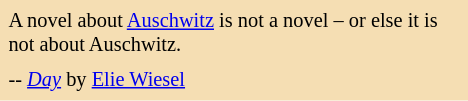<table class="toccolours" style="float: right; margin-left: 1em; margin-right: 1em; font-size: 85%; background:#F5DEB3; color:black; width:23em; max-width: 25%;" cellspacing="5">
<tr>
<td style="text-align: left;">A novel about <a href='#'>Auschwitz</a> is not a novel – or else it is not about Auschwitz.</td>
</tr>
<tr>
<td style="text-align: left;">-- <em><a href='#'>Day</a></em> by <a href='#'>Elie Wiesel</a></td>
</tr>
</table>
